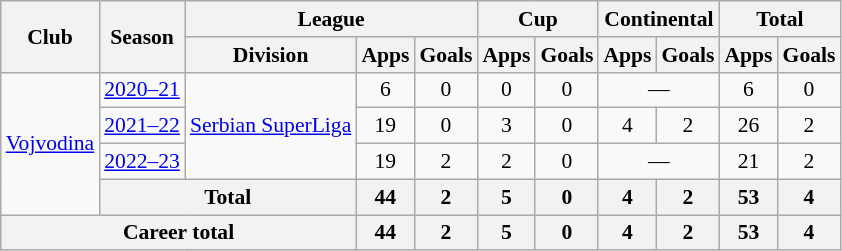<table class="wikitable" style="text-align: center;font-size:90%">
<tr>
<th rowspan="2">Club</th>
<th rowspan="2">Season</th>
<th colspan="3">League</th>
<th colspan="2">Cup</th>
<th colspan="2">Continental</th>
<th colspan="2">Total</th>
</tr>
<tr>
<th>Division</th>
<th>Apps</th>
<th>Goals</th>
<th>Apps</th>
<th>Goals</th>
<th>Apps</th>
<th>Goals</th>
<th>Apps</th>
<th>Goals</th>
</tr>
<tr>
<td rowspan="4" valign="center"><a href='#'>Vojvodina</a></td>
<td><a href='#'>2020–21</a></td>
<td rowspan="3"><a href='#'>Serbian SuperLiga</a></td>
<td>6</td>
<td>0</td>
<td>0</td>
<td>0</td>
<td colspan="2">—</td>
<td>6</td>
<td>0</td>
</tr>
<tr>
<td><a href='#'>2021–22</a></td>
<td>19</td>
<td>0</td>
<td>3</td>
<td>0</td>
<td>4</td>
<td>2</td>
<td>26</td>
<td>2</td>
</tr>
<tr>
<td><a href='#'>2022–23</a></td>
<td>19</td>
<td>2</td>
<td>2</td>
<td>0</td>
<td colspan="2">—</td>
<td>21</td>
<td>2</td>
</tr>
<tr>
<th colspan="2">Total</th>
<th>44</th>
<th>2</th>
<th>5</th>
<th>0</th>
<th>4</th>
<th>2</th>
<th>53</th>
<th>4</th>
</tr>
<tr>
<th colspan="3">Career total</th>
<th>44</th>
<th>2</th>
<th>5</th>
<th>0</th>
<th>4</th>
<th>2</th>
<th>53</th>
<th>4</th>
</tr>
</table>
